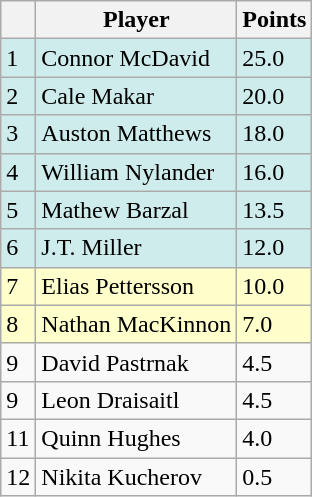<table cellspacing=0 class="wikitable sortable" style="border:1px solid #999999">
<tr>
<th></th>
<th>Player</th>
<th>Points</th>
</tr>
<tr bgcolor=#CFECEC>
<td>1</td>
<td>Connor McDavid</td>
<td>25.0</td>
</tr>
<tr bgcolor=#CFECEC>
<td>2</td>
<td>Cale Makar</td>
<td>20.0</td>
</tr>
<tr bgcolor=#CFECEC>
<td>3</td>
<td>Auston Matthews</td>
<td>18.0</td>
</tr>
<tr bgcolor=#CFECEC>
<td>4</td>
<td>William Nylander</td>
<td>16.0</td>
</tr>
<tr bgcolor=#CFECEC>
<td>5</td>
<td>Mathew Barzal</td>
<td>13.5</td>
</tr>
<tr bgcolor=#CFECEC>
<td>6</td>
<td>J.T. Miller</td>
<td>12.0</td>
</tr>
<tr bgcolor=#FFFFCC>
<td>7</td>
<td>Elias Pettersson</td>
<td>10.0</td>
</tr>
<tr bgcolor=#FFFFCC>
<td>8</td>
<td>Nathan MacKinnon</td>
<td>7.0</td>
</tr>
<tr>
<td>9</td>
<td>David Pastrnak</td>
<td>4.5</td>
</tr>
<tr>
<td>9</td>
<td>Leon Draisaitl</td>
<td>4.5</td>
</tr>
<tr>
<td>11</td>
<td>Quinn Hughes</td>
<td>4.0</td>
</tr>
<tr>
<td>12</td>
<td>Nikita Kucherov</td>
<td>0.5</td>
</tr>
</table>
